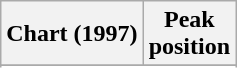<table class="wikitable sortable plainrowheaders">
<tr>
<th>Chart (1997)</th>
<th>Peak<br>position</th>
</tr>
<tr>
</tr>
<tr>
</tr>
</table>
